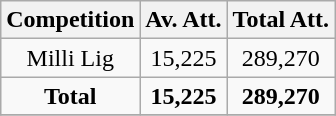<table class="wikitable" style="text-align: center">
<tr>
<th>Competition</th>
<th>Av. Att.</th>
<th>Total Att.</th>
</tr>
<tr>
<td>Milli Lig</td>
<td>15,225</td>
<td>289,270</td>
</tr>
<tr>
<td><strong>Total</strong></td>
<td><strong> 15,225</strong></td>
<td><strong>289,270</strong></td>
</tr>
<tr>
</tr>
</table>
